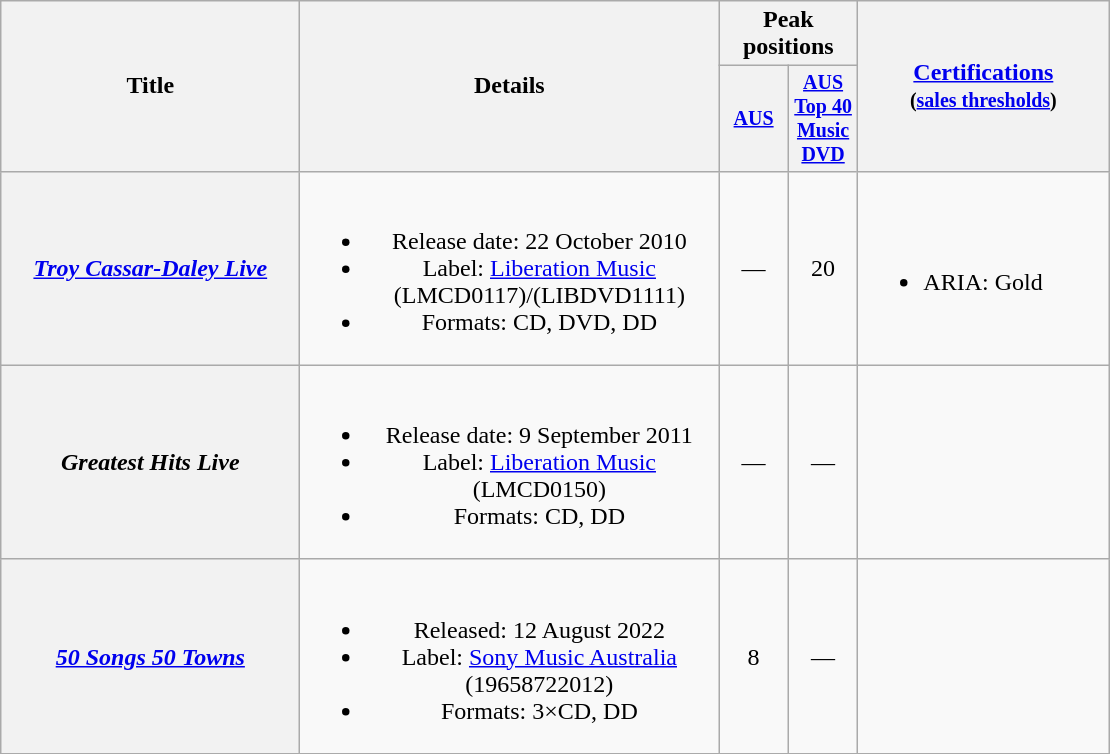<table class="wikitable plainrowheaders" style="text-align:center;">
<tr>
<th rowspan="2" style="width:12em;">Title</th>
<th rowspan="2" style="width:17em;">Details</th>
<th colspan="2">Peak positions</th>
<th rowspan="2" style="width:10em;"><a href='#'>Certifications</a><br><small>(<a href='#'>sales thresholds</a>)</small></th>
</tr>
<tr style="font-size:smaller;">
<th width="40"><a href='#'>AUS</a><br></th>
<th width="40"><a href='#'>AUS Top 40 Music DVD</a><br></th>
</tr>
<tr>
<th scope="row"><em><a href='#'>Troy Cassar-Daley Live</a></em></th>
<td><br><ul><li>Release date: 22 October 2010</li><li>Label: <a href='#'>Liberation Music</a> (LMCD0117)/(LIBDVD1111)</li><li>Formats: CD, DVD, DD</li></ul></td>
<td>—</td>
<td>20</td>
<td align="left"><br><ul><li>ARIA: Gold</li></ul></td>
</tr>
<tr>
<th scope="row"><em>Greatest Hits Live</em></th>
<td><br><ul><li>Release date: 9 September 2011</li><li>Label: <a href='#'>Liberation Music</a> (LMCD0150)</li><li>Formats: CD, DD</li></ul></td>
<td>—</td>
<td>—</td>
<td align="left"></td>
</tr>
<tr>
<th scope="row"><em><a href='#'>50 Songs 50 Towns</a></em></th>
<td><br><ul><li>Released: 12 August 2022</li><li>Label: <a href='#'>Sony Music Australia</a> (19658722012)</li><li>Formats: 3×CD, DD</li></ul></td>
<td>8</td>
<td>—</td>
<td align="left"></td>
</tr>
</table>
